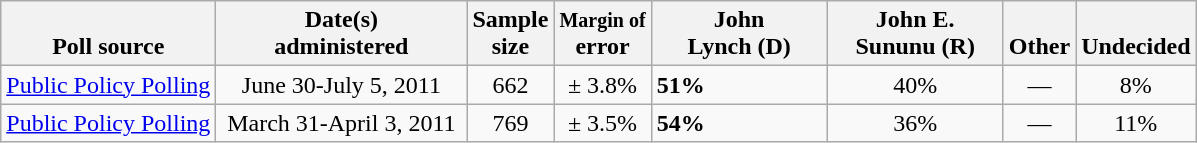<table class="wikitable">
<tr valign= bottom>
<th>Poll source</th>
<th style="width:160px;">Date(s)<br>administered</th>
<th class=small>Sample<br>size</th>
<th><small>Margin of</small><br>error</th>
<th style="width:110px;">John<br>Lynch (D)</th>
<th style="width:110px;">John E.<br>Sununu (R)</th>
<th>Other</th>
<th>Undecided</th>
</tr>
<tr>
<td><a href='#'>Public Policy Polling</a></td>
<td align=center>June 30-July 5, 2011</td>
<td align=center>662</td>
<td align=center>± 3.8%</td>
<td><strong>51%</strong></td>
<td align=center>40%</td>
<td align=center>—</td>
<td align=center>8%</td>
</tr>
<tr>
<td><a href='#'>Public Policy Polling</a></td>
<td align=center>March 31-April 3, 2011</td>
<td align=center>769</td>
<td align=center>± 3.5%</td>
<td><strong>54%</strong></td>
<td align=center>36%</td>
<td align=center>—</td>
<td align=center>11%</td>
</tr>
</table>
